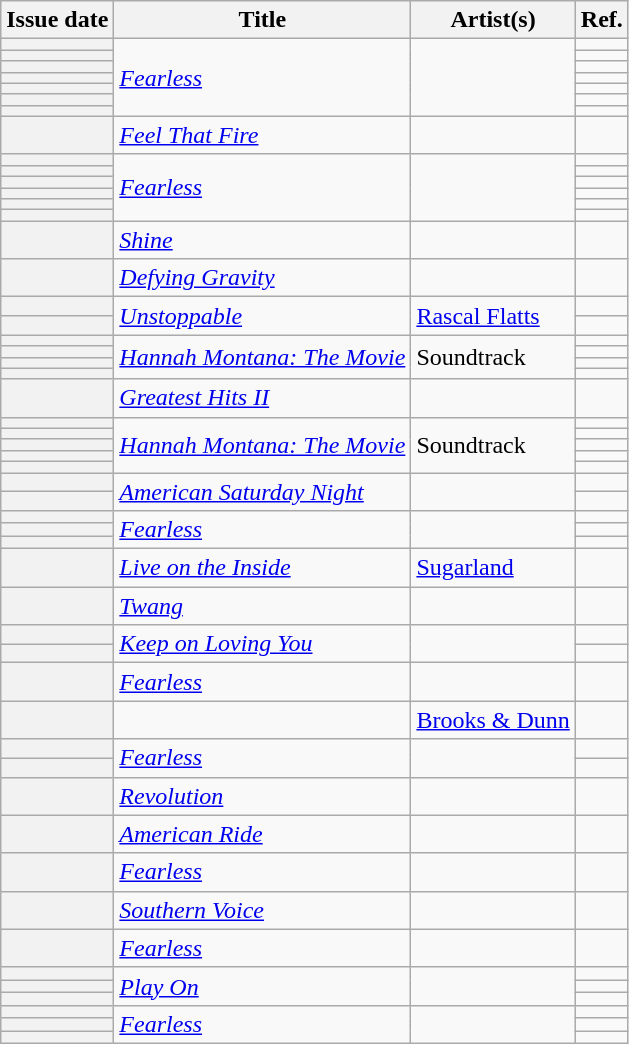<table class="wikitable sortable plainrowheaders">
<tr>
<th scope=col>Issue date</th>
<th scope=col>Title</th>
<th scope=col>Artist(s)</th>
<th scope=col class=unsortable>Ref.</th>
</tr>
<tr>
<th scope=row></th>
<td rowspan="7"><em><a href='#'>Fearless</a></em></td>
<td rowspan="7"></td>
<td align=center></td>
</tr>
<tr>
<th scope=row></th>
<td align=center></td>
</tr>
<tr>
<th scope=row></th>
<td align=center></td>
</tr>
<tr>
<th scope=row></th>
<td align=center></td>
</tr>
<tr>
<th scope=row></th>
<td align=center></td>
</tr>
<tr>
<th scope=row></th>
<td align=center></td>
</tr>
<tr>
<th scope=row></th>
<td align=center></td>
</tr>
<tr>
<th scope=row></th>
<td><em><a href='#'>Feel That Fire</a></em></td>
<td></td>
<td align=center></td>
</tr>
<tr>
<th scope=row></th>
<td rowspan="6"><em><a href='#'>Fearless</a></em></td>
<td rowspan="6"></td>
<td align=center></td>
</tr>
<tr>
<th scope=row></th>
<td align=center></td>
</tr>
<tr>
<th scope=row></th>
<td align=center></td>
</tr>
<tr>
<th scope=row></th>
<td align=center></td>
</tr>
<tr>
<th scope=row></th>
<td align=center></td>
</tr>
<tr>
<th scope=row></th>
<td align=center></td>
</tr>
<tr>
<th scope=row></th>
<td><em><a href='#'>Shine</a></em></td>
<td></td>
<td align=center></td>
</tr>
<tr>
<th scope=row></th>
<td><em><a href='#'>Defying Gravity</a></em></td>
<td></td>
<td align=center></td>
</tr>
<tr>
<th scope=row></th>
<td rowspan="2"><em><a href='#'>Unstoppable</a></em></td>
<td rowspan="2"><a href='#'>Rascal Flatts</a></td>
<td align=center></td>
</tr>
<tr>
<th scope=row></th>
<td align=center></td>
</tr>
<tr>
<th scope=row></th>
<td rowspan="4"><em><a href='#'>Hannah Montana: The Movie</a></em></td>
<td rowspan="4">Soundtrack</td>
<td align=center></td>
</tr>
<tr>
<th scope=row></th>
<td align=center></td>
</tr>
<tr>
<th scope=row></th>
<td align=center></td>
</tr>
<tr>
<th scope=row></th>
<td align=center></td>
</tr>
<tr>
<th scope=row></th>
<td><em><a href='#'>Greatest Hits II</a></em></td>
<td></td>
<td align=center></td>
</tr>
<tr>
<th scope=row></th>
<td rowspan="5"><em><a href='#'>Hannah Montana: The Movie</a></em></td>
<td rowspan="5">Soundtrack</td>
<td align=center></td>
</tr>
<tr>
<th scope=row></th>
<td align=center></td>
</tr>
<tr>
<th scope=row></th>
<td align=center></td>
</tr>
<tr>
<th scope=row></th>
<td align=center></td>
</tr>
<tr>
<th scope=row></th>
<td align=center></td>
</tr>
<tr>
<th scope=row></th>
<td rowspan="2"><em><a href='#'>American Saturday Night</a></em></td>
<td rowspan="2"></td>
<td align=center></td>
</tr>
<tr>
<th scope=row></th>
<td align=center></td>
</tr>
<tr>
<th scope=row></th>
<td rowspan="3"><em><a href='#'>Fearless</a></em></td>
<td rowspan="3"></td>
<td align=center></td>
</tr>
<tr>
<th scope=row></th>
<td align=center></td>
</tr>
<tr>
<th scope=row></th>
<td align=center></td>
</tr>
<tr>
<th scope=row></th>
<td><em><a href='#'>Live on the Inside</a></em></td>
<td><a href='#'>Sugarland</a></td>
<td align=center></td>
</tr>
<tr>
<th scope=row></th>
<td><em><a href='#'>Twang</a></em></td>
<td></td>
<td align=center></td>
</tr>
<tr>
<th scope=row></th>
<td rowspan="2"><em><a href='#'>Keep on Loving You</a></em></td>
<td rowspan="2"></td>
<td align=center></td>
</tr>
<tr>
<th scope=row></th>
<td align=center></td>
</tr>
<tr>
<th scope=row></th>
<td><em><a href='#'>Fearless</a></em></td>
<td></td>
<td align=center></td>
</tr>
<tr>
<th scope=row></th>
<td><em></em></td>
<td><a href='#'>Brooks & Dunn</a></td>
<td align=center></td>
</tr>
<tr>
<th scope=row></th>
<td rowspan="2"><em><a href='#'>Fearless</a></em></td>
<td rowspan="2"></td>
<td align=center></td>
</tr>
<tr>
<th scope=row></th>
<td align=center></td>
</tr>
<tr>
<th scope=row></th>
<td><em><a href='#'>Revolution</a></em></td>
<td></td>
<td align=center></td>
</tr>
<tr>
<th scope=row></th>
<td><em><a href='#'>American Ride</a></em></td>
<td></td>
<td align=center></td>
</tr>
<tr>
<th scope=row></th>
<td><em><a href='#'>Fearless</a></em></td>
<td></td>
<td align=center></td>
</tr>
<tr>
<th scope=row></th>
<td><em><a href='#'>Southern Voice</a></em></td>
<td></td>
<td align=center></td>
</tr>
<tr>
<th scope=row></th>
<td><em><a href='#'>Fearless</a></em></td>
<td></td>
<td align=center></td>
</tr>
<tr>
<th scope=row></th>
<td rowspan="3"><em><a href='#'>Play On</a></em></td>
<td rowspan="3"></td>
<td align=center></td>
</tr>
<tr>
<th scope=row></th>
<td align=center></td>
</tr>
<tr>
<th scope=row></th>
<td align=center></td>
</tr>
<tr>
<th scope=row></th>
<td rowspan="3"><em><a href='#'>Fearless</a></em></td>
<td rowspan="3"></td>
<td align=center></td>
</tr>
<tr>
<th scope=row></th>
<td align=center></td>
</tr>
<tr>
<th scope=row></th>
<td align=center></td>
</tr>
</table>
